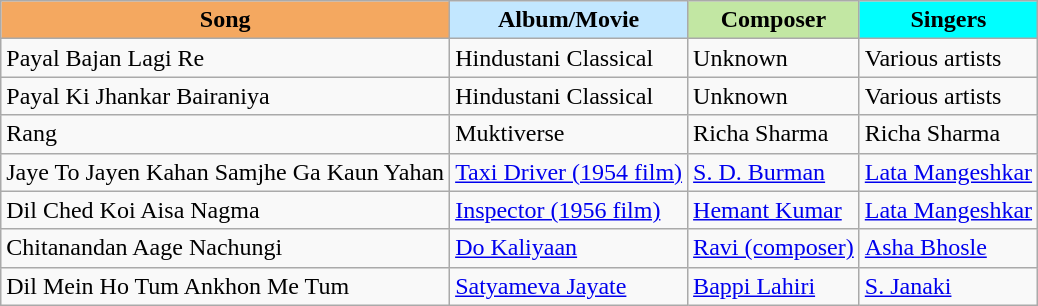<table class="wikitable sortable">
<tr>
<th style="background:#f4a860">Song</th>
<th style="background:#c2e7ff">Album/Movie</th>
<th style="background:#c2e7a3">Composer</th>
<th style="background:#00ffff">Singers</th>
</tr>
<tr>
<td>Payal Bajan Lagi Re</td>
<td>Hindustani Classical</td>
<td>Unknown</td>
<td>Various artists</td>
</tr>
<tr>
<td>Payal Ki Jhankar Bairaniya</td>
<td>Hindustani Classical</td>
<td>Unknown</td>
<td>Various artists</td>
</tr>
<tr>
<td>Rang</td>
<td>Muktiverse</td>
<td>Richa Sharma</td>
<td>Richa Sharma</td>
</tr>
<tr>
<td>Jaye To Jayen Kahan Samjhe Ga Kaun Yahan</td>
<td><a href='#'>Taxi Driver (1954 film)</a></td>
<td><a href='#'>S. D. Burman</a></td>
<td><a href='#'>Lata Mangeshkar</a></td>
</tr>
<tr>
<td>Dil Ched Koi Aisa Nagma</td>
<td><a href='#'>Inspector (1956 film)</a></td>
<td><a href='#'>Hemant Kumar</a></td>
<td><a href='#'>Lata Mangeshkar</a></td>
</tr>
<tr>
<td>Chitanandan Aage Nachungi</td>
<td><a href='#'>Do Kaliyaan</a></td>
<td><a href='#'>Ravi (composer)</a></td>
<td><a href='#'>Asha Bhosle</a></td>
</tr>
<tr>
<td>Dil Mein Ho Tum Ankhon Me Tum</td>
<td><a href='#'>Satyameva Jayate</a></td>
<td><a href='#'>Bappi Lahiri</a></td>
<td><a href='#'>S. Janaki</a></td>
</tr>
</table>
